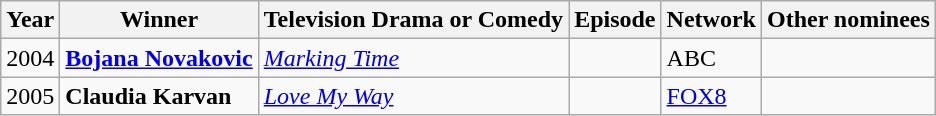<table class="wikitable">
<tr>
<th>Year</th>
<th>Winner</th>
<th>Television Drama or Comedy</th>
<th>Episode</th>
<th>Network</th>
<th>Other nominees</th>
</tr>
<tr>
<td>2004</td>
<td><strong><a href='#'>Bojana Novakovic</a></strong></td>
<td><em><a href='#'>Marking Time</a></em></td>
<td></td>
<td>ABC</td>
<td></td>
</tr>
<tr>
<td>2005</td>
<td><strong>Claudia Karvan</strong></td>
<td><em><a href='#'>Love My Way</a></em></td>
<td></td>
<td><a href='#'>FOX8</a></td>
<td></td>
</tr>
</table>
